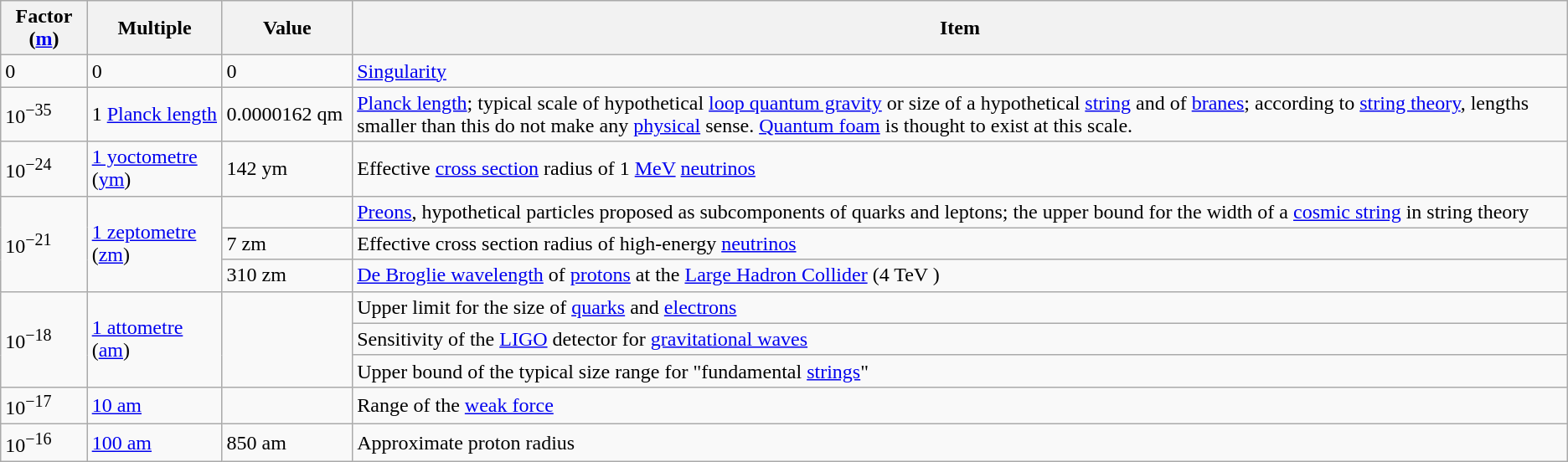<table class="wikitable">
<tr>
<th>Factor (<a href='#'>m</a>)</th>
<th>Multiple</th>
<th>Value</th>
<th>Item</th>
</tr>
<tr>
<td>0</td>
<td>0</td>
<td>0</td>
<td><a href='#'>Singularity</a></td>
</tr>
<tr>
<td>10<sup>−35</sup></td>
<td>1 <a href='#'>Planck length</a></td>
<td>0.0000162 qm </td>
<td><a href='#'>Planck length</a>; typical scale of hypothetical <a href='#'>loop quantum gravity</a> or size of a hypothetical <a href='#'>string</a> and of <a href='#'>branes</a>; according to <a href='#'>string theory</a>, lengths smaller than this do not make any <a href='#'>physical</a> sense. <a href='#'>Quantum foam</a> is thought to exist at this scale.</td>
</tr>
<tr>
<td>10<sup>−24</sup></td>
<td><a href='#'>1 yoctometre</a> (<a href='#'>ym</a>)</td>
<td>142 ym</td>
<td>Effective <a href='#'>cross section</a> radius of 1 <a href='#'>MeV</a> <a href='#'>neutrinos</a></td>
</tr>
<tr>
<td rowspan=3>10<sup>−21</sup></td>
<td rowspan=3><a href='#'>1 zeptometre</a> (<a href='#'>zm</a>)</td>
<td></td>
<td><a href='#'>Preons</a>, hypothetical particles proposed as subcomponents of quarks and leptons; the upper bound for the width of a <a href='#'>cosmic string</a> in string theory</td>
</tr>
<tr>
<td>7 zm</td>
<td>Effective cross section radius of high-energy <a href='#'>neutrinos</a></td>
</tr>
<tr>
<td>310 zm</td>
<td><a href='#'>De Broglie wavelength</a> of <a href='#'>protons</a> at the <a href='#'>Large Hadron Collider</a> (4 TeV )</td>
</tr>
<tr>
<td rowspan=3>10<sup>−18</sup></td>
<td rowspan=3><a href='#'>1 attometre</a> (<a href='#'>am</a>)</td>
<td rowspan=3></td>
<td>Upper limit for the size of <a href='#'>quarks</a> and <a href='#'>electrons</a></td>
</tr>
<tr>
<td>Sensitivity of the <a href='#'>LIGO</a> detector for <a href='#'>gravitational waves</a></td>
</tr>
<tr>
<td>Upper bound of the typical size range for "fundamental <a href='#'>strings</a>"</td>
</tr>
<tr>
<td>10<sup>−17</sup></td>
<td><a href='#'>10 am</a></td>
<td></td>
<td>Range of the <a href='#'>weak force</a></td>
</tr>
<tr>
<td>10<sup>−16</sup></td>
<td><a href='#'>100 am</a></td>
<td>850 am</td>
<td>Approximate proton radius</td>
</tr>
</table>
